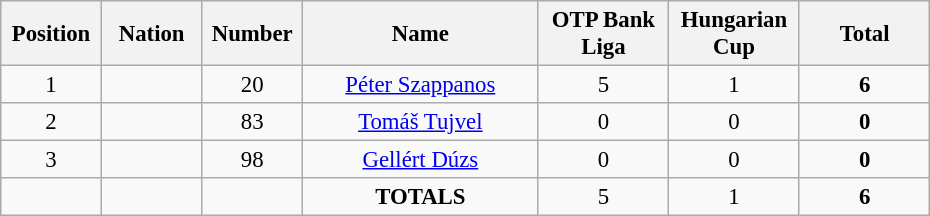<table class="wikitable" style="font-size: 95%; text-align: center;">
<tr>
<th width=60>Position</th>
<th width=60>Nation</th>
<th width=60>Number</th>
<th width=150>Name</th>
<th width=80>OTP Bank Liga</th>
<th width=80>Hungarian Cup</th>
<th width=80>Total</th>
</tr>
<tr>
<td>1</td>
<td></td>
<td>20</td>
<td><a href='#'>Péter Szappanos</a></td>
<td>5</td>
<td>1</td>
<td><strong>6</strong></td>
</tr>
<tr>
<td>2</td>
<td></td>
<td>83</td>
<td><a href='#'>Tomáš Tujvel</a></td>
<td>0</td>
<td>0</td>
<td><strong>0</strong></td>
</tr>
<tr>
<td>3</td>
<td></td>
<td>98</td>
<td><a href='#'>Gellért Dúzs</a></td>
<td>0</td>
<td>0</td>
<td><strong>0</strong></td>
</tr>
<tr>
<td></td>
<td></td>
<td></td>
<td><strong>TOTALS</strong></td>
<td>5</td>
<td>1</td>
<td><strong>6</strong></td>
</tr>
</table>
